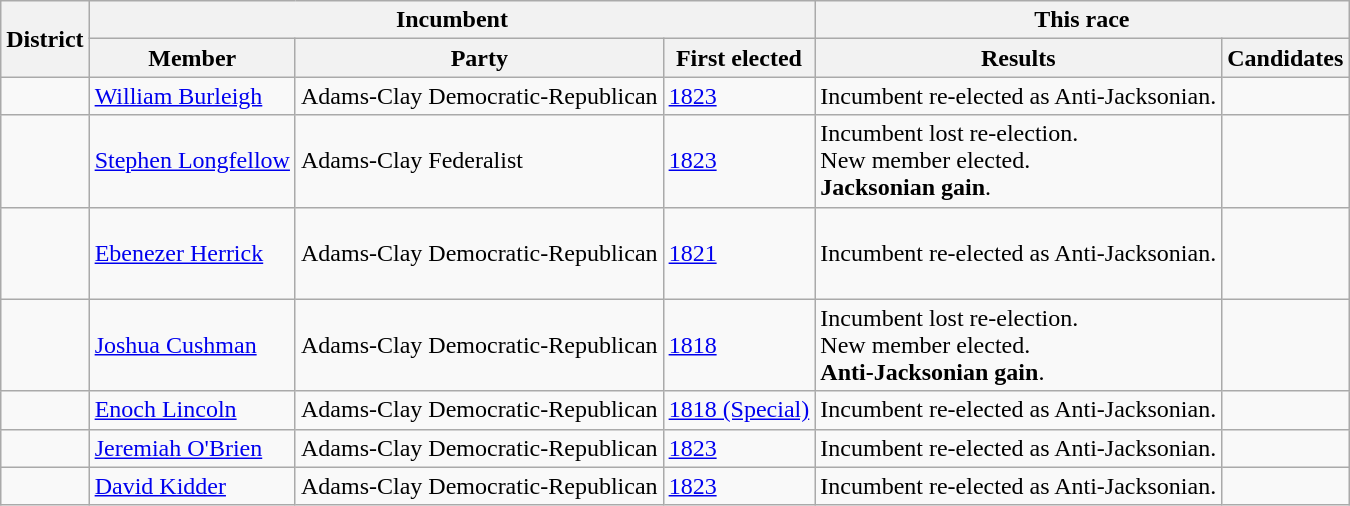<table class=wikitable>
<tr>
<th rowspan=2>District</th>
<th colspan=3>Incumbent</th>
<th colspan=2>This race</th>
</tr>
<tr>
<th>Member</th>
<th>Party</th>
<th>First elected</th>
<th>Results</th>
<th>Candidates</th>
</tr>
<tr>
<td></td>
<td><a href='#'>William Burleigh</a></td>
<td>Adams-Clay Democratic-Republican</td>
<td><a href='#'>1823</a></td>
<td>Incumbent re-elected as Anti-Jacksonian.</td>
<td nowrap></td>
</tr>
<tr>
<td></td>
<td><a href='#'>Stephen Longfellow</a></td>
<td>Adams-Clay Federalist</td>
<td><a href='#'>1823</a></td>
<td>Incumbent lost re-election.<br>New member elected.<br><strong>Jacksonian gain</strong>.</td>
<td nowrap></td>
</tr>
<tr>
<td></td>
<td><a href='#'>Ebenezer Herrick</a></td>
<td>Adams-Clay Democratic-Republican</td>
<td><a href='#'>1821</a></td>
<td>Incumbent re-elected as Anti-Jacksonian.</td>
<td nowrap><strong></strong> <br><strong></strong> <br><strong></strong> <br><strong></strong> </td>
</tr>
<tr>
<td></td>
<td><a href='#'>Joshua Cushman</a></td>
<td>Adams-Clay Democratic-Republican</td>
<td><a href='#'>1818</a></td>
<td>Incumbent lost re-election.<br>New member elected.<br><strong>Anti-Jacksonian gain</strong>.</td>
<td nowrap><strong></strong> <br><strong></strong> <br><strong></strong> </td>
</tr>
<tr>
<td></td>
<td><a href='#'>Enoch Lincoln</a></td>
<td>Adams-Clay Democratic-Republican</td>
<td><a href='#'>1818 (Special)</a></td>
<td>Incumbent re-elected as Anti-Jacksonian.</td>
<td nowrap></td>
</tr>
<tr>
<td></td>
<td><a href='#'>Jeremiah O'Brien</a></td>
<td>Adams-Clay Democratic-Republican</td>
<td><a href='#'>1823</a></td>
<td>Incumbent re-elected as Anti-Jacksonian.</td>
<td nowrap></td>
</tr>
<tr>
<td></td>
<td><a href='#'>David Kidder</a></td>
<td>Adams-Clay Democratic-Republican</td>
<td><a href='#'>1823</a></td>
<td>Incumbent re-elected as Anti-Jacksonian.</td>
<td nowrap></td>
</tr>
</table>
